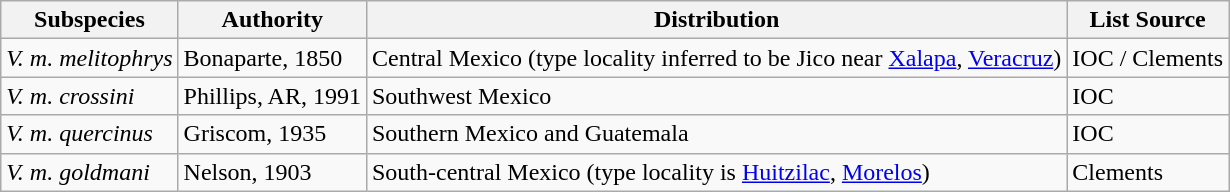<table class="wikitable">
<tr>
<th>Subspecies</th>
<th>Authority</th>
<th>Distribution</th>
<th>List Source</th>
</tr>
<tr>
<td><em>V. m. melitophrys</em></td>
<td>Bonaparte, 1850</td>
<td>Central Mexico (type locality inferred to be Jico near <a href='#'>Xalapa</a>, <a href='#'>Veracruz</a>)</td>
<td>IOC / Clements</td>
</tr>
<tr>
<td><em>V. m. crossini</em></td>
<td>Phillips, AR, 1991</td>
<td>Southwest Mexico</td>
<td>IOC</td>
</tr>
<tr>
<td><em>V. m. quercinus</em></td>
<td>Griscom, 1935</td>
<td>Southern Mexico and Guatemala</td>
<td>IOC</td>
</tr>
<tr>
<td><em>V. m. goldmani</em></td>
<td>Nelson, 1903</td>
<td>South-central Mexico (type locality is <a href='#'>Huitzilac</a>, <a href='#'>Morelos</a>)</td>
<td>Clements</td>
</tr>
</table>
